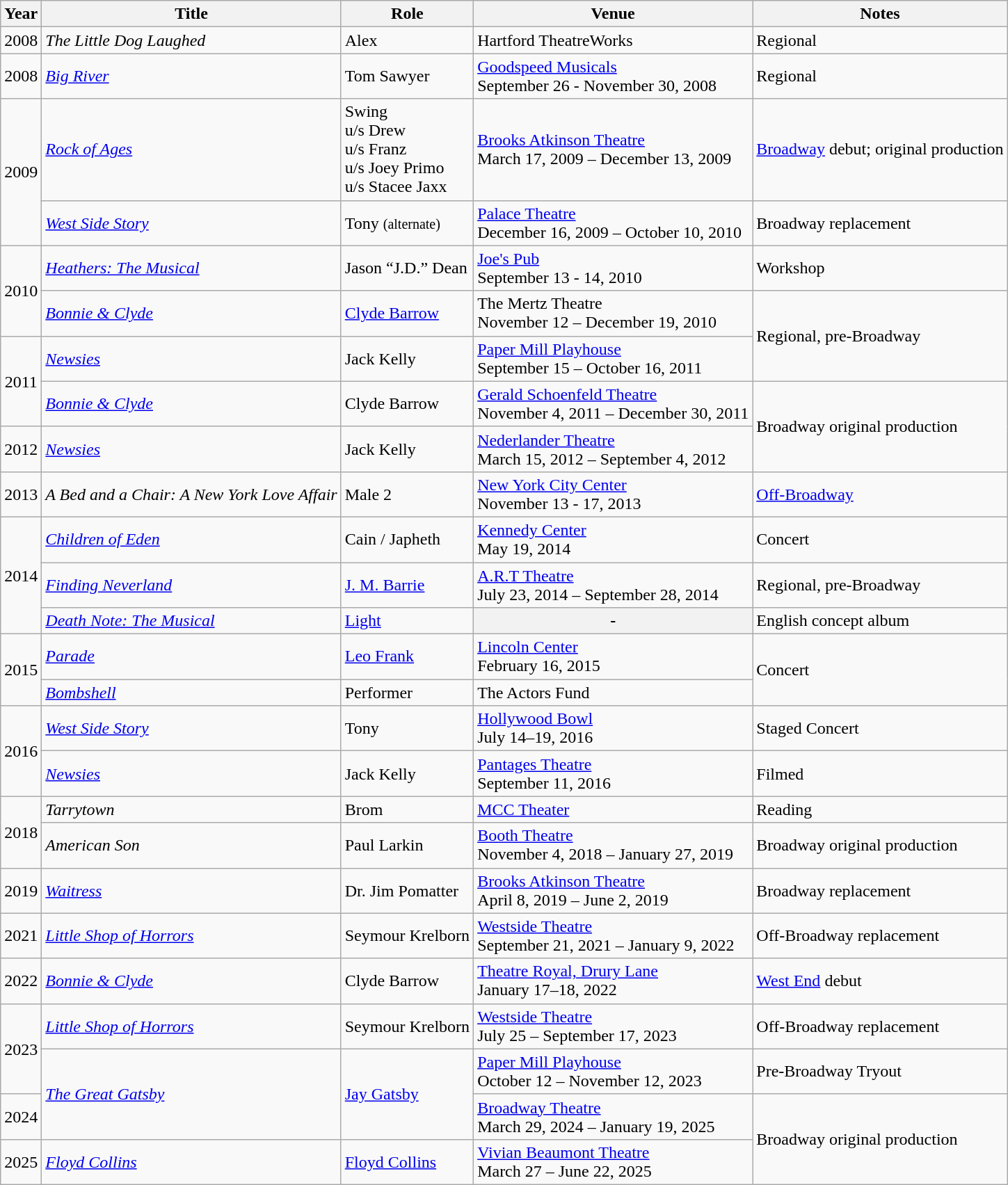<table class="wikitable" style="font-size:90%width:60%;">
<tr style="text-align:center;">
<th>Year</th>
<th>Title</th>
<th>Role</th>
<th>Venue</th>
<th>Notes</th>
</tr>
<tr>
<td style="text-align:center;">2008</td>
<td><em>The Little Dog Laughed</em></td>
<td>Alex</td>
<td>Hartford TheatreWorks</td>
<td>Regional</td>
</tr>
<tr>
<td style="text-align:center;">2008</td>
<td><em><a href='#'>Big River</a></em></td>
<td>Tom Sawyer</td>
<td><a href='#'>Goodspeed Musicals</a> <br> September 26 - November 30, 2008</td>
<td>Regional</td>
</tr>
<tr>
<td rowspan=2 style="text-align:center;">2009</td>
<td><em><a href='#'>Rock of Ages</a></em></td>
<td>Swing<br>u/s Drew<br>u/s Franz<br>u/s Joey Primo<br>u/s Stacee Jaxx</td>
<td><a href='#'>Brooks Atkinson Theatre</a> <br>March 17, 2009 – December 13, 2009</td>
<td><a href='#'>Broadway</a> debut; original production</td>
</tr>
<tr>
<td><em><a href='#'>West Side Story</a></em></td>
<td>Tony <small>(alternate)</small></td>
<td><a href='#'>Palace Theatre</a> <br>December 16, 2009 – October 10, 2010</td>
<td>Broadway replacement</td>
</tr>
<tr>
<td rowspan=2 style="text-align:center;">2010</td>
<td><em><a href='#'>Heathers: The Musical</a></em></td>
<td>Jason “J.D.” Dean</td>
<td><a href='#'>Joe's Pub</a> <br> September 13 - 14, 2010</td>
<td>Workshop</td>
</tr>
<tr>
<td><em><a href='#'>Bonnie & Clyde</a></em></td>
<td><a href='#'>Clyde Barrow</a></td>
<td>The Mertz Theatre <br>November 12 – December 19, 2010</td>
<td rowspan=2>Regional, pre-Broadway</td>
</tr>
<tr>
<td rowspan=2 style="text-align:center;">2011</td>
<td><em><a href='#'>Newsies</a></em></td>
<td>Jack Kelly</td>
<td><a href='#'>Paper Mill Playhouse</a> <br>September 15 – October 16, 2011</td>
</tr>
<tr>
<td><em><a href='#'>Bonnie & Clyde</a></em></td>
<td>Clyde Barrow</td>
<td><a href='#'>Gerald Schoenfeld Theatre</a> <br>November 4, 2011 – December 30, 2011</td>
<td rowspan=2>Broadway original production</td>
</tr>
<tr>
<td style="text-align:center;">2012</td>
<td><em><a href='#'>Newsies</a></em></td>
<td>Jack Kelly</td>
<td><a href='#'>Nederlander Theatre</a> <br>March 15, 2012 – September 4, 2012</td>
</tr>
<tr>
<td style="text-align:center;">2013</td>
<td><em>A Bed and a Chair: A New York Love Affair</em></td>
<td>Male 2</td>
<td><a href='#'>New York City Center</a> <br> November 13 - 17, 2013</td>
<td><a href='#'>Off-Broadway</a></td>
</tr>
<tr>
<td rowspan=3 style="text-align:center;">2014</td>
<td><em><a href='#'>Children of Eden</a></em></td>
<td>Cain / Japheth</td>
<td><a href='#'>Kennedy Center</a><br>May 19, 2014</td>
<td>Concert</td>
</tr>
<tr>
<td><em><a href='#'>Finding Neverland</a></em></td>
<td><a href='#'>J. M. Barrie</a></td>
<td><a href='#'>A.R.T Theatre</a> <br>July 23, 2014 – September 28, 2014</td>
<td>Regional, pre-Broadway</td>
</tr>
<tr>
<td><em><a href='#'>Death Note: The Musical</a></em></td>
<td><a href='#'>Light</a></td>
<th>-</th>
<td>English concept album</td>
</tr>
<tr>
<td rowspan=2 style="text-align:center;">2015</td>
<td><a href='#'><em>Parade</em></a></td>
<td><a href='#'>Leo Frank</a></td>
<td><a href='#'>Lincoln Center</a><br>February 16, 2015</td>
<td rowspan=2>Concert</td>
</tr>
<tr>
<td><a href='#'><em>Bombshell</em></a></td>
<td>Performer</td>
<td>The Actors Fund</td>
</tr>
<tr>
<td rowspan=2 style="text-align:center;">2016</td>
<td><em><a href='#'>West Side Story</a></em></td>
<td>Tony</td>
<td><a href='#'>Hollywood Bowl</a><br>July 14–19, 2016</td>
<td>Staged Concert</td>
</tr>
<tr>
<td><em><a href='#'>Newsies</a></em></td>
<td>Jack Kelly</td>
<td><a href='#'>Pantages Theatre</a><br>September 11, 2016</td>
<td>Filmed</td>
</tr>
<tr>
<td rowspan=2 style="text-align:center;">2018</td>
<td><em>Tarrytown</em></td>
<td>Brom</td>
<td><a href='#'>MCC Theater</a></td>
<td>Reading</td>
</tr>
<tr>
<td><em>American Son</em></td>
<td>Paul Larkin</td>
<td><a href='#'>Booth Theatre</a> <br>November 4, 2018 – January 27, 2019</td>
<td>Broadway original production</td>
</tr>
<tr>
<td style="text-align:center;">2019</td>
<td><em><a href='#'>Waitress</a></em></td>
<td>Dr. Jim Pomatter</td>
<td><a href='#'>Brooks Atkinson Theatre</a> <br>April 8, 2019 – June 2, 2019</td>
<td>Broadway replacement</td>
</tr>
<tr>
<td style="text-align:center;">2021</td>
<td><em><a href='#'>Little Shop of Horrors</a></em></td>
<td>Seymour Krelborn</td>
<td><a href='#'>Westside Theatre</a> <br>September 21, 2021 – January 9, 2022</td>
<td>Off-Broadway replacement</td>
</tr>
<tr>
<td style="text-align:center;">2022</td>
<td><em><a href='#'>Bonnie & Clyde</a></em></td>
<td>Clyde Barrow</td>
<td><a href='#'>Theatre Royal, Drury Lane</a> <br> January 17–18, 2022</td>
<td><a href='#'>West End</a> debut</td>
</tr>
<tr>
<td rowspan=2 style="text-align:center;">2023</td>
<td><em><a href='#'>Little Shop of Horrors</a></em></td>
<td>Seymour Krelborn</td>
<td><a href='#'>Westside Theatre</a> <br> July 25 – September 17, 2023</td>
<td>Off-Broadway replacement</td>
</tr>
<tr>
<td rowspan=2><em><a href='#'>The Great Gatsby</a></em></td>
<td rowspan=2><a href='#'>Jay Gatsby</a></td>
<td><a href='#'>Paper Mill Playhouse</a> <br> October 12 – November 12, 2023</td>
<td>Pre-Broadway Tryout</td>
</tr>
<tr>
<td style="text-align:center;">2024</td>
<td><a href='#'>Broadway Theatre</a><br> March 29, 2024 – January 19, 2025</td>
<td rowspan=2>Broadway original production</td>
</tr>
<tr>
<td style="text-align:center;">2025</td>
<td><em><a href='#'>Floyd Collins</a></em></td>
<td><a href='#'>Floyd Collins</a></td>
<td><a href='#'>Vivian Beaumont Theatre</a><br>March 27 – June 22, 2025</td>
</tr>
</table>
